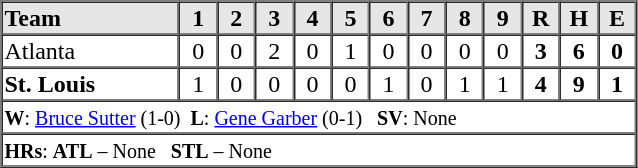<table border=1 cellspacing=0 width=425 style="margin-left:3em;">
<tr style="text-align:center; background-color:#e6e6e6;">
<th align=left width=28%>Team</th>
<th width=6%>1</th>
<th width=6%>2</th>
<th width=6%>3</th>
<th width=6%>4</th>
<th width=6%>5</th>
<th width=6%>6</th>
<th width=6%>7</th>
<th width=6%>8</th>
<th width=6%>9</th>
<th width=6%>R</th>
<th width=6%>H</th>
<th width=6%>E</th>
</tr>
<tr style="text-align:center;">
<td align=left>Atlanta</td>
<td>0</td>
<td>0</td>
<td>2</td>
<td>0</td>
<td>1</td>
<td>0</td>
<td>0</td>
<td>0</td>
<td>0</td>
<td><strong>3</strong></td>
<td><strong>6</strong></td>
<td><strong>0</strong></td>
</tr>
<tr style="text-align:center;">
<td align=left><strong>St. Louis</strong></td>
<td>1</td>
<td>0</td>
<td>0</td>
<td>0</td>
<td>0</td>
<td>1</td>
<td>0</td>
<td>1</td>
<td>1</td>
<td><strong>4</strong></td>
<td><strong>9</strong></td>
<td><strong>1</strong></td>
</tr>
<tr style="text-align:left;">
<td colspan=13><small><strong>W</strong>: <a href='#'>Bruce Sutter</a> (1-0)  <strong>L</strong>: <a href='#'>Gene Garber</a> (0-1)   <strong>SV</strong>: None</small></td>
</tr>
<tr style="text-align:left;">
<td colspan=13><small><strong>HRs</strong>: <strong>ATL</strong> – None   <strong>STL</strong> – None</small></td>
</tr>
</table>
